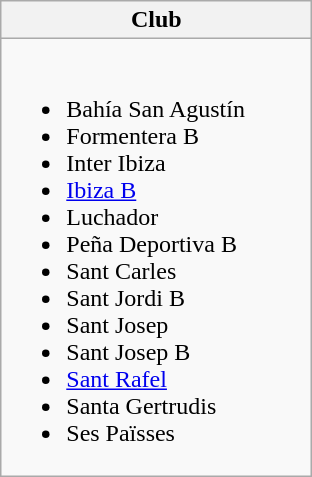<table class="wikitable sortable">
<tr>
<th width=200>Club</th>
</tr>
<tr>
<td><br><ul><li>Bahía San Agustín</li><li>Formentera B</li><li>Inter Ibiza</li><li><a href='#'>Ibiza B</a></li><li>Luchador</li><li>Peña Deportiva B</li><li>Sant Carles</li><li>Sant Jordi B</li><li>Sant Josep</li><li>Sant Josep B</li><li><a href='#'>Sant Rafel</a></li><li>Santa Gertrudis</li><li>Ses Païsses</li></ul></td>
</tr>
</table>
